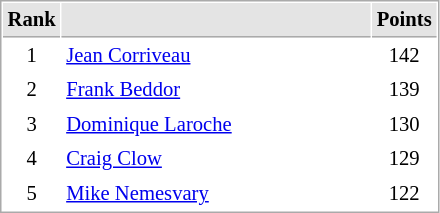<table cellspacing="1" cellpadding="3" style="border:1px solid #AAAAAA;font-size:86%">
<tr bgcolor="#E4E4E4">
<th style="border-bottom:1px solid #AAAAAA" width=10>Rank</th>
<th style="border-bottom:1px solid #AAAAAA" width=200></th>
<th style="border-bottom:1px solid #AAAAAA" width=20>Points</th>
</tr>
<tr>
<td align="center">1</td>
<td> <a href='#'>Jean Corriveau</a></td>
<td align=center>142</td>
</tr>
<tr>
<td align="center">2</td>
<td> <a href='#'>Frank Beddor</a></td>
<td align=center>139</td>
</tr>
<tr>
<td align="center">3</td>
<td> <a href='#'>Dominique Laroche</a></td>
<td align=center>130</td>
</tr>
<tr>
<td align="center">4</td>
<td> <a href='#'>Craig Clow</a></td>
<td align=center>129</td>
</tr>
<tr>
<td align="center">5</td>
<td> <a href='#'>Mike Nemesvary</a></td>
<td align=center>122</td>
</tr>
</table>
